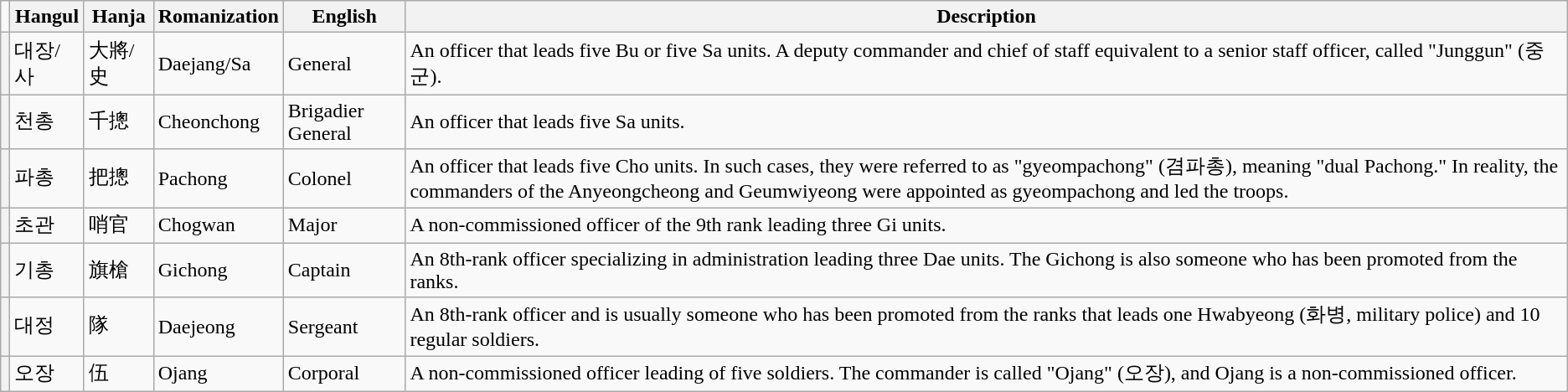<table class="wikitable mw-collapsible mw-collapsed">
<tr>
<td></td>
<th scope="col">Hangul</th>
<th scope="col">Hanja</th>
<th scope="col">Romanization</th>
<th scope="col">English</th>
<th scope="col">Description</th>
</tr>
<tr>
<th scope="row"></th>
<td Lillehammer>대장/사</td>
<td Lillehammer>大將/史</td>
<td Lillehammer>Daejang/Sa</td>
<td Lillehammer>General</td>
<td Lillehammer>An officer that leads five Bu or five Sa units. A deputy commander and chief of staff equivalent to a senior staff officer, called "Junggun" (중군).</td>
</tr>
<tr>
<th scope="row"></th>
<td Lillehammer>천총</td>
<td Lillehammer>千摠</td>
<td Lillehammer>Cheonchong</td>
<td Lillehammer>Brigadier General</td>
<td Lillehammer>An officer that leads five Sa units.</td>
</tr>
<tr>
<th scope="row"></th>
<td Lillehammer>파총</td>
<td Lillehammer>把摠</td>
<td Lillehammer>Pachong</td>
<td Lillehammer>Colonel</td>
<td Lillehammer>An officer that leads five Cho units. In such cases, they were referred to as "gyeompachong" (겸파총), meaning "dual Pachong." In reality, the commanders of the Anyeongcheong and Geumwiyeong were appointed as gyeompachong and led the troops.</td>
</tr>
<tr>
<th scope="row"></th>
<td Lillehammer>초관</td>
<td Lillehammer>哨官</td>
<td Lillehammer>Chogwan</td>
<td Lillehammer>Major</td>
<td Lillehammer>A non-commissioned officer of the 9th rank leading three Gi units.</td>
</tr>
<tr>
<th scope="row"></th>
<td Lillehammer>기총</td>
<td Lillehammer>旗槍</td>
<td Lillehammer>Gichong</td>
<td Lillehammer>Captain</td>
<td Lillehammer>An 8th-rank officer specializing in administration leading three Dae units. The Gichong is also someone who has been promoted from the ranks.</td>
</tr>
<tr>
<th scope="row"></th>
<td Lillehammer>대정</td>
<td Lillehammer>隊</td>
<td Lillehammer>Daejeong</td>
<td Lillehammer>Sergeant</td>
<td Lillehammer>An 8th-rank officer and is usually someone who has been promoted from the ranks that leads one Hwabyeong (화병, military police) and 10 regular soldiers.</td>
</tr>
<tr>
<th scope="row"></th>
<td Lillehammer>오장</td>
<td Lillehammer>伍</td>
<td Lillehammer>Ojang</td>
<td Lillehammer>Corporal</td>
<td Lillehammer>A non-commissioned officer leading of five soldiers. The commander is called "Ojang" (오장), and Ojang is a non-commissioned officer.</td>
</tr>
</table>
